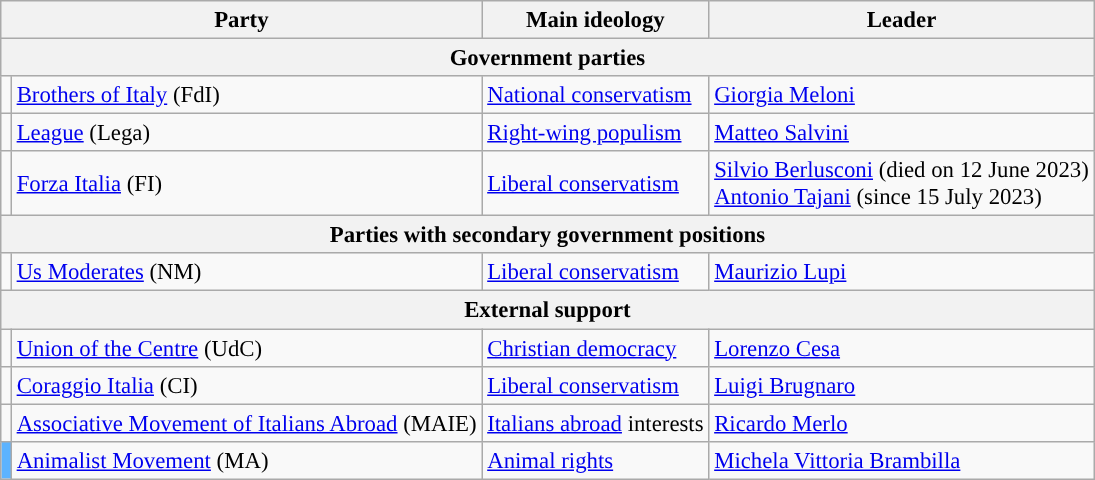<table class="wikitable" style="font-size:95%">
<tr>
<th colspan=2>Party</th>
<th>Main ideology</th>
<th>Leader</th>
</tr>
<tr>
<th colspan=5>Government parties</th>
</tr>
<tr>
<td style="color:inherit;background:"></td>
<td><a href='#'>Brothers of Italy</a> (FdI)</td>
<td><a href='#'>National conservatism</a></td>
<td><a href='#'>Giorgia Meloni</a></td>
</tr>
<tr>
<td style="color:inherit;background:"></td>
<td><a href='#'>League</a> (Lega)</td>
<td><a href='#'>Right-wing populism</a></td>
<td><a href='#'>Matteo Salvini</a></td>
</tr>
<tr>
<td style="color:inherit;background:"></td>
<td><a href='#'>Forza Italia</a> (FI)</td>
<td><a href='#'>Liberal conservatism</a></td>
<td><a href='#'>Silvio Berlusconi</a> (died on 12 June 2023)<br><a href='#'>Antonio Tajani</a> (since 15 July 2023)</td>
</tr>
<tr>
<th colspan=5>Parties with secondary government positions</th>
</tr>
<tr>
<td style="color:inherit;background:"></td>
<td><a href='#'>Us Moderates</a> (NM)</td>
<td><a href='#'>Liberal conservatism</a></td>
<td><a href='#'>Maurizio Lupi</a></td>
</tr>
<tr>
<th colspan=5>External support</th>
</tr>
<tr>
<td style="color:inherit;background:"></td>
<td><a href='#'>Union of the Centre</a> (UdC)</td>
<td><a href='#'>Christian democracy</a></td>
<td><a href='#'>Lorenzo Cesa</a></td>
</tr>
<tr>
<td style="color:inherit;background:"></td>
<td><a href='#'>Coraggio Italia</a> (CI)</td>
<td><a href='#'>Liberal conservatism</a></td>
<td><a href='#'>Luigi Brugnaro</a></td>
</tr>
<tr>
<td style="color:inherit;background:"></td>
<td><a href='#'>Associative Movement of Italians Abroad</a> (MAIE)</td>
<td><a href='#'>Italians abroad</a> interests</td>
<td><a href='#'>Ricardo Merlo</a></td>
</tr>
<tr>
<td style="color:inherit;background:#5CB3FF"></td>
<td><a href='#'>Animalist Movement</a> (MA)</td>
<td><a href='#'>Animal rights</a></td>
<td><a href='#'>Michela Vittoria Brambilla</a></td>
</tr>
</table>
